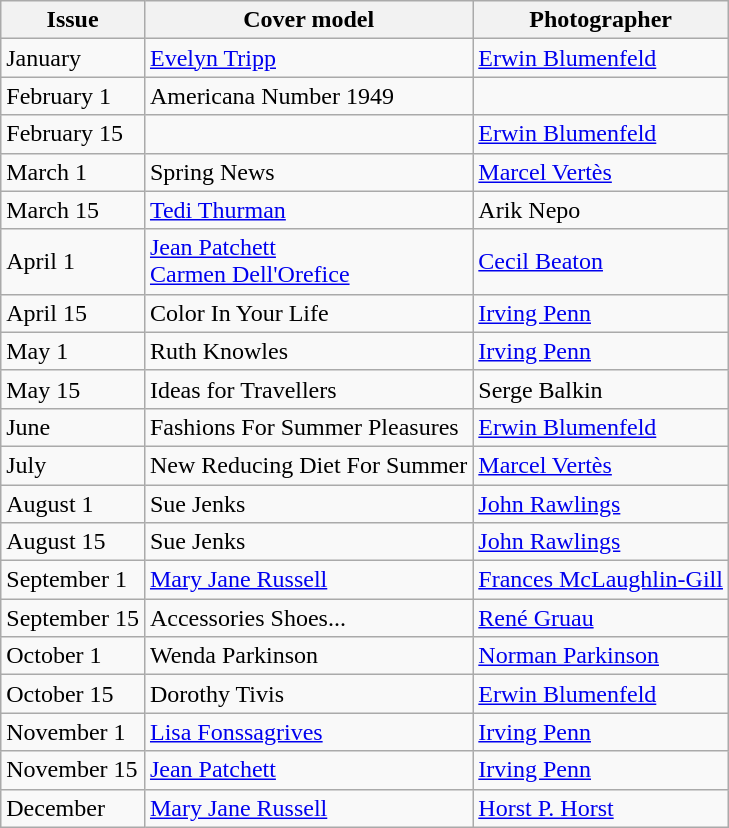<table class="sortable wikitable">
<tr>
<th>Issue</th>
<th>Cover model</th>
<th>Photographer</th>
</tr>
<tr>
<td>January</td>
<td><a href='#'>Evelyn Tripp</a></td>
<td><a href='#'>Erwin Blumenfeld</a></td>
</tr>
<tr>
<td>February 1</td>
<td>Americana Number 1949</td>
<td></td>
</tr>
<tr>
<td>February 15</td>
<td></td>
<td><a href='#'>Erwin Blumenfeld</a></td>
</tr>
<tr>
<td>March 1</td>
<td>Spring News</td>
<td><a href='#'>Marcel Vertès</a></td>
</tr>
<tr>
<td>March 15</td>
<td><a href='#'>Tedi Thurman</a></td>
<td>Arik Nepo</td>
</tr>
<tr>
<td>April 1</td>
<td><a href='#'>Jean Patchett</a><br><a href='#'>Carmen Dell'Orefice</a></td>
<td><a href='#'>Cecil Beaton</a></td>
</tr>
<tr>
<td>April 15</td>
<td>Color In Your Life</td>
<td><a href='#'>Irving Penn</a></td>
</tr>
<tr>
<td>May 1</td>
<td>Ruth Knowles</td>
<td><a href='#'>Irving Penn</a></td>
</tr>
<tr>
<td>May 15</td>
<td>Ideas for Travellers</td>
<td>Serge Balkin</td>
</tr>
<tr>
<td>June</td>
<td>Fashions For Summer Pleasures</td>
<td><a href='#'>Erwin Blumenfeld</a></td>
</tr>
<tr>
<td>July</td>
<td>New Reducing Diet For Summer</td>
<td><a href='#'>Marcel Vertès</a></td>
</tr>
<tr>
<td>August 1</td>
<td>Sue Jenks</td>
<td><a href='#'>John Rawlings</a></td>
</tr>
<tr>
<td>August 15</td>
<td>Sue Jenks</td>
<td><a href='#'>John Rawlings</a></td>
</tr>
<tr>
<td>September 1</td>
<td><a href='#'>Mary Jane Russell</a></td>
<td><a href='#'>Frances McLaughlin-Gill</a></td>
</tr>
<tr>
<td>September 15</td>
<td>Accessories Shoes...</td>
<td><a href='#'>René Gruau</a></td>
</tr>
<tr>
<td>October 1</td>
<td>Wenda Parkinson</td>
<td><a href='#'>Norman Parkinson</a></td>
</tr>
<tr>
<td>October 15</td>
<td>Dorothy Tivis</td>
<td><a href='#'>Erwin Blumenfeld</a></td>
</tr>
<tr>
<td>November 1</td>
<td><a href='#'>Lisa Fonssagrives</a></td>
<td><a href='#'>Irving Penn</a></td>
</tr>
<tr>
<td>November 15</td>
<td><a href='#'>Jean Patchett</a></td>
<td><a href='#'>Irving Penn</a></td>
</tr>
<tr>
<td>December</td>
<td><a href='#'>Mary Jane Russell</a></td>
<td><a href='#'>Horst P. Horst</a></td>
</tr>
</table>
